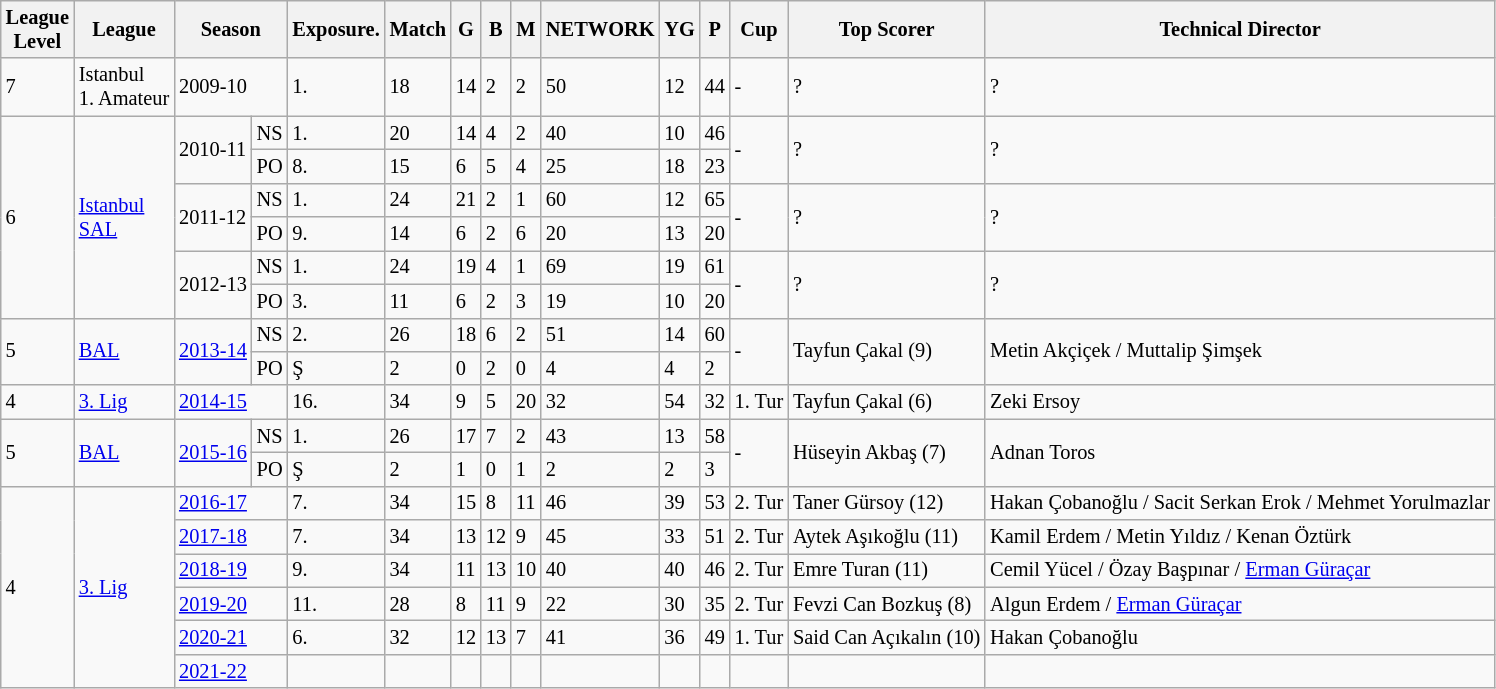<table class="wikitable" style="center; font-size:85%;">
<tr>
<th>League<br>Level</th>
<th>League</th>
<th colspan="2">Season</th>
<th>Exposure.</th>
<th>Match</th>
<th>G</th>
<th>B</th>
<th>M</th>
<th>NETWORK</th>
<th>YG</th>
<th>P</th>
<th>Cup</th>
<th>Top Scorer</th>
<th>Technical Director</th>
</tr>
<tr>
<td>7</td>
<td>Istanbul<br>1. Amateur</td>
<td colspan="2">2009-10</td>
<td>1.</td>
<td>18</td>
<td>14</td>
<td>2</td>
<td>2</td>
<td>50</td>
<td>12</td>
<td>44</td>
<td>-</td>
<td>?</td>
<td>?</td>
</tr>
<tr>
<td rowspan="6">6</td>
<td rowspan="6"><a href='#'>Istanbul</a><br><a href='#'>SAL</a></td>
<td rowspan="2">2010-11</td>
<td>NS</td>
<td>1.</td>
<td>20</td>
<td>14</td>
<td>4</td>
<td>2</td>
<td>40</td>
<td>10</td>
<td>46</td>
<td rowspan="2">-</td>
<td rowspan="2">?</td>
<td rowspan="2">?</td>
</tr>
<tr>
<td>PO</td>
<td>8.</td>
<td>15</td>
<td>6</td>
<td>5</td>
<td>4</td>
<td>25</td>
<td>18</td>
<td>23</td>
</tr>
<tr>
<td rowspan="2">2011-12</td>
<td>NS</td>
<td>1.</td>
<td>24</td>
<td>21</td>
<td>2</td>
<td>1</td>
<td>60</td>
<td>12</td>
<td>65</td>
<td rowspan="2">-</td>
<td rowspan="2">?</td>
<td rowspan="2">?</td>
</tr>
<tr>
<td>PO</td>
<td>9.</td>
<td>14</td>
<td>6</td>
<td>2</td>
<td>6</td>
<td>20</td>
<td>13</td>
<td>20</td>
</tr>
<tr>
<td rowspan="2">2012-13</td>
<td>NS</td>
<td>1.</td>
<td>24</td>
<td>19</td>
<td>4</td>
<td>1</td>
<td>69</td>
<td>19</td>
<td>61</td>
<td rowspan="2">-</td>
<td rowspan="2">?</td>
<td rowspan="2">?</td>
</tr>
<tr>
<td>PO</td>
<td>3.</td>
<td>11</td>
<td>6</td>
<td>2</td>
<td>3</td>
<td>19</td>
<td>10</td>
<td>20</td>
</tr>
<tr>
<td rowspan="2">5</td>
<td rowspan="2"><a href='#'>BAL</a></td>
<td rowspan="2"><a href='#'>2013-14</a></td>
<td>NS</td>
<td>2.</td>
<td>26</td>
<td>18</td>
<td>6</td>
<td>2</td>
<td>51</td>
<td>14</td>
<td>60</td>
<td rowspan="2">-</td>
<td rowspan="2">Tayfun Çakal (9)</td>
<td rowspan="2">Metin Akçiçek / Muttalip Şimşek</td>
</tr>
<tr>
<td>PO</td>
<td>Ş</td>
<td>2</td>
<td>0</td>
<td>2</td>
<td>0</td>
<td>4</td>
<td>4</td>
<td>2</td>
</tr>
<tr>
<td>4</td>
<td><a href='#'>3. Lig</a></td>
<td colspan="2"><a href='#'>2014-15</a></td>
<td>16.</td>
<td>34</td>
<td>9</td>
<td>5</td>
<td>20</td>
<td>32</td>
<td>54</td>
<td>32</td>
<td>1. Tur</td>
<td>Tayfun Çakal (6)</td>
<td>Zeki Ersoy</td>
</tr>
<tr>
<td rowspan="2">5</td>
<td rowspan="2"><a href='#'>BAL</a></td>
<td rowspan="2"><a href='#'>2015-16</a></td>
<td>NS</td>
<td>1.</td>
<td>26</td>
<td>17</td>
<td>7</td>
<td>2</td>
<td>43</td>
<td>13</td>
<td>58</td>
<td rowspan="2">-</td>
<td rowspan="2">Hüseyin Akbaş (7)</td>
<td rowspan="2">Adnan Toros</td>
</tr>
<tr>
<td>PO</td>
<td>Ş</td>
<td>2</td>
<td>1</td>
<td>0</td>
<td>1</td>
<td>2</td>
<td>2</td>
<td>3</td>
</tr>
<tr>
<td rowspan="6">4</td>
<td rowspan="6"><a href='#'>3. Lig</a></td>
<td colspan="2"><a href='#'>2016-17</a></td>
<td>7.</td>
<td>34</td>
<td>15</td>
<td>8</td>
<td>11</td>
<td>46</td>
<td>39</td>
<td>53</td>
<td>2. Tur</td>
<td>Taner Gürsoy (12)</td>
<td>Hakan Çobanoğlu / Sacit Serkan Erok / Mehmet Yorulmazlar</td>
</tr>
<tr>
<td colspan="2"><a href='#'>2017-18</a></td>
<td>7.</td>
<td>34</td>
<td>13</td>
<td>12</td>
<td>9</td>
<td>45</td>
<td>33</td>
<td>51</td>
<td>2. Tur</td>
<td>Aytek Aşıkoğlu (11)</td>
<td>Kamil Erdem / Metin Yıldız / Kenan Öztürk</td>
</tr>
<tr>
<td colspan="2"><a href='#'>2018-19</a></td>
<td>9.</td>
<td>34</td>
<td>11</td>
<td>13</td>
<td>10</td>
<td>40</td>
<td>40</td>
<td>46</td>
<td>2. Tur</td>
<td>Emre Turan (11)</td>
<td>Cemil Yücel / Özay Başpınar / <a href='#'>Erman Güraçar</a></td>
</tr>
<tr>
<td colspan="2"><a href='#'>2019-20</a></td>
<td>11.</td>
<td>28</td>
<td>8</td>
<td>11</td>
<td>9</td>
<td>22</td>
<td>30</td>
<td>35</td>
<td>2. Tur</td>
<td>Fevzi Can Bozkuş (8)</td>
<td>Algun Erdem / <a href='#'>Erman Güraçar</a></td>
</tr>
<tr>
<td colspan="2"><a href='#'>2020-21</a></td>
<td>6.</td>
<td>32</td>
<td>12</td>
<td>13</td>
<td>7</td>
<td>41</td>
<td>36</td>
<td>49</td>
<td>1. Tur</td>
<td>Said Can Açıkalın (10)</td>
<td>Hakan Çobanoğlu</td>
</tr>
<tr>
<td colspan="2"><a href='#'>2021-22</a></td>
<td></td>
<td></td>
<td></td>
<td></td>
<td></td>
<td></td>
<td></td>
<td></td>
<td></td>
<td></td>
<td></td>
</tr>
</table>
